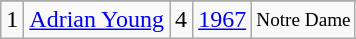<table class="wikitable">
<tr>
</tr>
<tr>
<td>1</td>
<td><a href='#'>Adrian Young</a></td>
<td>4</td>
<td><a href='#'>1967</a></td>
<td style="font-size:80%;">Notre Dame</td>
</tr>
</table>
